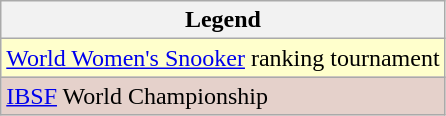<table class="wikitable">
<tr>
<th>Legend</th>
</tr>
<tr style="background:#ffc;">
<td><a href='#'>World Women's Snooker</a> ranking tournament</td>
</tr>
<tr bgcolor="#e5d1cb">
<td><a href='#'>IBSF</a> World Championship</td>
</tr>
</table>
